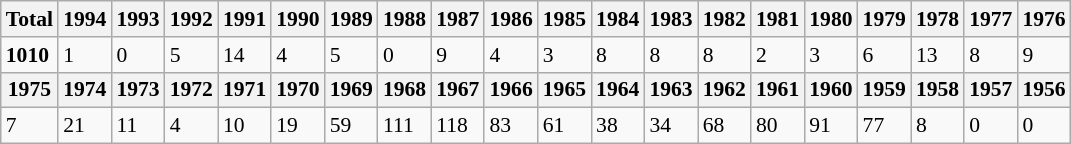<table class="wikitable" style="font-size:90%;">
<tr>
<th>Total</th>
<th>1994</th>
<th>1993</th>
<th>1992</th>
<th>1991</th>
<th>1990</th>
<th>1989</th>
<th>1988</th>
<th>1987</th>
<th>1986</th>
<th>1985</th>
<th>1984</th>
<th>1983</th>
<th>1982</th>
<th>1981</th>
<th>1980</th>
<th>1979</th>
<th>1978</th>
<th>1977</th>
<th>1976</th>
</tr>
<tr>
<td><strong>1010</strong></td>
<td>1</td>
<td>0</td>
<td>5</td>
<td>14</td>
<td>4</td>
<td>5</td>
<td>0</td>
<td>9</td>
<td>4</td>
<td>3</td>
<td>8</td>
<td>8</td>
<td>8</td>
<td>2</td>
<td>3</td>
<td>6</td>
<td>13</td>
<td>8</td>
<td>9</td>
</tr>
<tr>
<th>1975</th>
<th>1974</th>
<th>1973</th>
<th>1972</th>
<th>1971</th>
<th>1970</th>
<th>1969</th>
<th>1968</th>
<th>1967</th>
<th>1966</th>
<th>1965</th>
<th>1964</th>
<th>1963</th>
<th>1962</th>
<th>1961</th>
<th>1960</th>
<th>1959</th>
<th>1958</th>
<th>1957</th>
<th>1956</th>
</tr>
<tr>
<td>7</td>
<td>21</td>
<td>11</td>
<td>4</td>
<td>10</td>
<td>19</td>
<td>59</td>
<td>111</td>
<td>118</td>
<td>83</td>
<td>61</td>
<td>38</td>
<td>34</td>
<td>68</td>
<td>80</td>
<td>91</td>
<td>77</td>
<td>8</td>
<td>0</td>
<td>0</td>
</tr>
</table>
